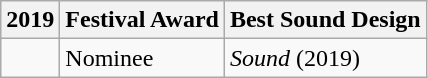<table class="wikitable">
<tr>
<th>2019</th>
<th>Festival Award</th>
<th>Best Sound Design</th>
</tr>
<tr>
<td></td>
<td>Nominee</td>
<td><em>Sound</em> (2019)</td>
</tr>
</table>
